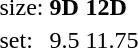<table style="margin-left:40px;">
<tr>
<td>size:</td>
<td><strong>9D</strong></td>
<td><strong>12D</strong></td>
</tr>
<tr>
<td>set:</td>
<td>9.5</td>
<td>11.75</td>
</tr>
</table>
